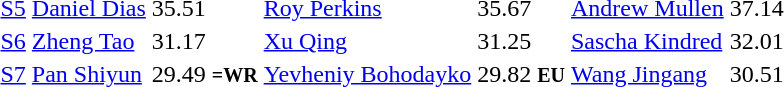<table>
<tr>
<td><a href='#'>S5</a></td>
<td><a href='#'>Daniel Dias</a><br></td>
<td>35.51</td>
<td><a href='#'>Roy Perkins</a><br></td>
<td>35.67</td>
<td><a href='#'>Andrew Mullen</a><br></td>
<td>37.14</td>
</tr>
<tr>
<td><a href='#'>S6</a></td>
<td><a href='#'>Zheng Tao</a><br></td>
<td>31.17</td>
<td><a href='#'>Xu Qing</a><br></td>
<td>31.25</td>
<td><a href='#'>Sascha Kindred</a><br></td>
<td>32.01</td>
</tr>
<tr>
<td><a href='#'>S7</a></td>
<td><a href='#'>Pan Shiyun</a><br></td>
<td>29.49 <small><strong>=WR</strong></small></td>
<td><a href='#'>Yevheniy Bohodayko</a><br></td>
<td>29.82 <small><strong>EU</strong></small></td>
<td><a href='#'>Wang Jingang</a><br></td>
<td>30.51</td>
</tr>
</table>
